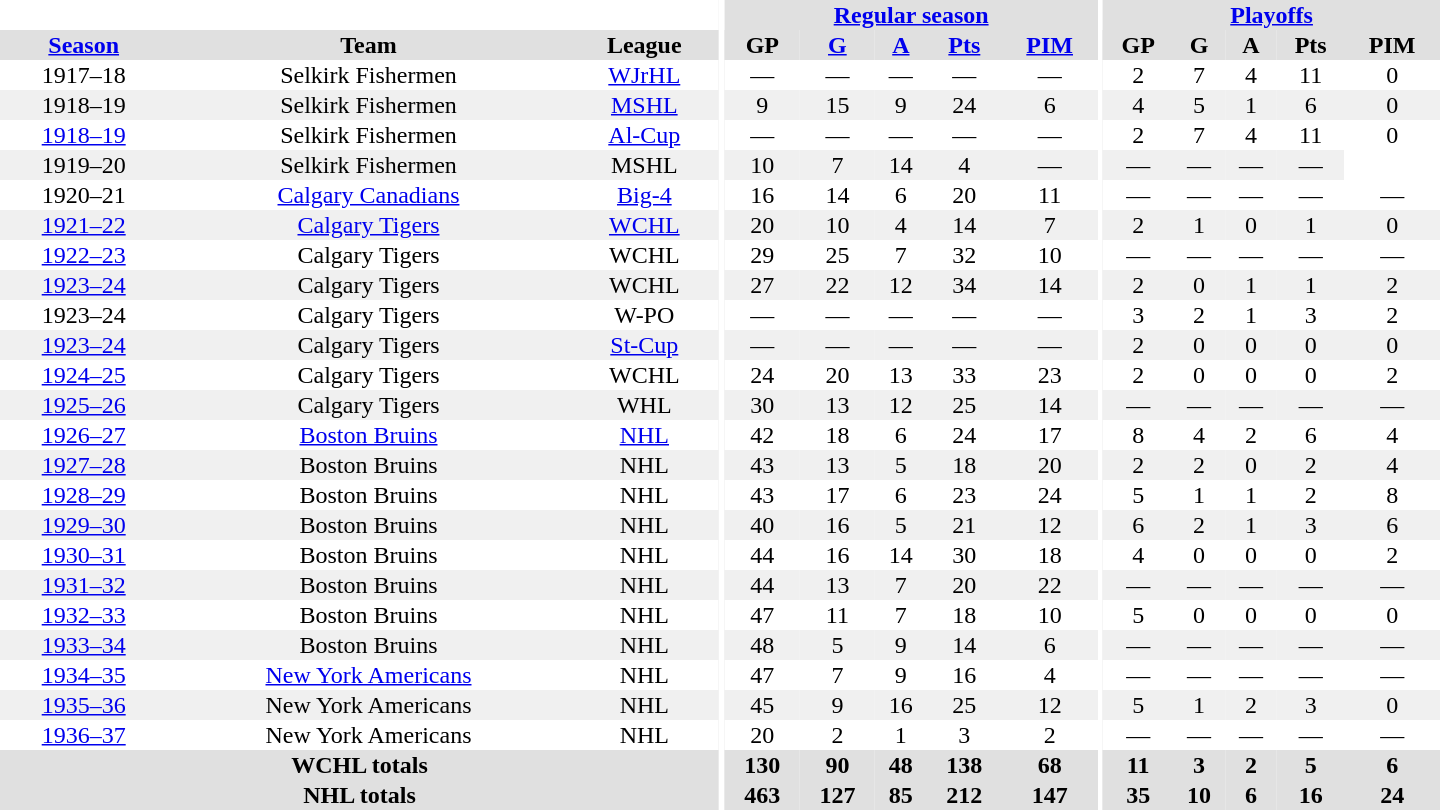<table border="0" cellpadding="1" cellspacing="0" style="text-align:center; width:60em">
<tr bgcolor="#e0e0e0">
<th colspan="3" bgcolor="#ffffff"></th>
<th rowspan="100" bgcolor="#ffffff"></th>
<th colspan="5"><a href='#'>Regular season</a></th>
<th rowspan="100" bgcolor="#ffffff"></th>
<th colspan="5"><a href='#'>Playoffs</a></th>
</tr>
<tr bgcolor="#e0e0e0">
<th><a href='#'>Season</a></th>
<th>Team</th>
<th>League</th>
<th>GP</th>
<th><a href='#'>G</a></th>
<th><a href='#'>A</a></th>
<th><a href='#'>Pts</a></th>
<th><a href='#'>PIM</a></th>
<th>GP</th>
<th>G</th>
<th>A</th>
<th>Pts</th>
<th>PIM</th>
</tr>
<tr>
<td>1917–18</td>
<td>Selkirk Fishermen</td>
<td><a href='#'>WJrHL</a></td>
<td>—</td>
<td>—</td>
<td>—</td>
<td>—</td>
<td>—</td>
<td>2</td>
<td>7</td>
<td>4</td>
<td>11</td>
<td>0</td>
</tr>
<tr bgcolor="#f0f0f0">
<td>1918–19</td>
<td>Selkirk Fishermen</td>
<td><a href='#'>MSHL</a></td>
<td>9</td>
<td>15</td>
<td>9</td>
<td>24</td>
<td>6</td>
<td>4</td>
<td>5</td>
<td>1</td>
<td>6</td>
<td>0</td>
</tr>
<tr>
<td><a href='#'>1918–19</a></td>
<td>Selkirk Fishermen</td>
<td><a href='#'>Al-Cup</a></td>
<td>—</td>
<td>—</td>
<td>—</td>
<td>—</td>
<td>—</td>
<td>2</td>
<td>7</td>
<td>4</td>
<td>11</td>
<td>0</td>
</tr>
<tr bgcolor="#f0f0f0">
<td>1919–20</td>
<td>Selkirk Fishermen</td>
<td>MSHL</td>
<td>10</td>
<td>7</td>
<td 7>14</td>
<td>4</td>
<td>—</td>
<td>—</td>
<td>—</td>
<td>—</td>
<td>—</td>
</tr>
<tr>
<td>1920–21</td>
<td><a href='#'>Calgary Canadians</a></td>
<td><a href='#'>Big-4</a></td>
<td>16</td>
<td>14</td>
<td>6</td>
<td>20</td>
<td>11</td>
<td>—</td>
<td>—</td>
<td>—</td>
<td>—</td>
<td>—</td>
</tr>
<tr bgcolor="#f0f0f0">
<td><a href='#'>1921–22</a></td>
<td><a href='#'>Calgary Tigers</a></td>
<td><a href='#'>WCHL</a></td>
<td>20</td>
<td>10</td>
<td>4</td>
<td>14</td>
<td>7</td>
<td>2</td>
<td>1</td>
<td>0</td>
<td>1</td>
<td>0</td>
</tr>
<tr>
<td><a href='#'>1922–23</a></td>
<td>Calgary Tigers</td>
<td>WCHL</td>
<td>29</td>
<td>25</td>
<td>7</td>
<td>32</td>
<td>10</td>
<td>—</td>
<td>—</td>
<td>—</td>
<td>—</td>
<td>—</td>
</tr>
<tr bgcolor="#f0f0f0">
<td><a href='#'>1923–24</a></td>
<td>Calgary Tigers</td>
<td>WCHL</td>
<td>27</td>
<td>22</td>
<td>12</td>
<td>34</td>
<td>14</td>
<td>2</td>
<td>0</td>
<td>1</td>
<td>1</td>
<td>2</td>
</tr>
<tr>
<td>1923–24</td>
<td>Calgary Tigers</td>
<td>W-PO</td>
<td>—</td>
<td>—</td>
<td>—</td>
<td>—</td>
<td>—</td>
<td>3</td>
<td>2</td>
<td>1</td>
<td>3</td>
<td>2</td>
</tr>
<tr bgcolor="#f0f0f0">
<td><a href='#'>1923–24</a></td>
<td>Calgary Tigers</td>
<td><a href='#'>St-Cup</a></td>
<td>—</td>
<td>—</td>
<td>—</td>
<td>—</td>
<td>—</td>
<td>2</td>
<td>0</td>
<td>0</td>
<td>0</td>
<td>0</td>
</tr>
<tr>
<td><a href='#'>1924–25</a></td>
<td>Calgary Tigers</td>
<td>WCHL</td>
<td>24</td>
<td>20</td>
<td>13</td>
<td>33</td>
<td>23</td>
<td>2</td>
<td>0</td>
<td>0</td>
<td>0</td>
<td>2</td>
</tr>
<tr bgcolor="#f0f0f0">
<td><a href='#'>1925–26</a></td>
<td>Calgary Tigers</td>
<td>WHL</td>
<td>30</td>
<td>13</td>
<td>12</td>
<td>25</td>
<td>14</td>
<td>—</td>
<td>—</td>
<td>—</td>
<td>—</td>
<td>—</td>
</tr>
<tr>
<td><a href='#'>1926–27</a></td>
<td><a href='#'>Boston Bruins</a></td>
<td><a href='#'>NHL</a></td>
<td>42</td>
<td>18</td>
<td>6</td>
<td>24</td>
<td>17</td>
<td>8</td>
<td>4</td>
<td>2</td>
<td>6</td>
<td>4</td>
</tr>
<tr bgcolor="#f0f0f0">
<td><a href='#'>1927–28</a></td>
<td>Boston Bruins</td>
<td>NHL</td>
<td>43</td>
<td>13</td>
<td>5</td>
<td>18</td>
<td>20</td>
<td>2</td>
<td>2</td>
<td>0</td>
<td>2</td>
<td>4</td>
</tr>
<tr>
<td><a href='#'>1928–29</a></td>
<td>Boston Bruins</td>
<td>NHL</td>
<td>43</td>
<td>17</td>
<td>6</td>
<td>23</td>
<td>24</td>
<td>5</td>
<td>1</td>
<td>1</td>
<td>2</td>
<td>8</td>
</tr>
<tr bgcolor="#f0f0f0">
<td><a href='#'>1929–30</a></td>
<td>Boston Bruins</td>
<td>NHL</td>
<td>40</td>
<td>16</td>
<td>5</td>
<td>21</td>
<td>12</td>
<td>6</td>
<td>2</td>
<td>1</td>
<td>3</td>
<td>6</td>
</tr>
<tr>
<td><a href='#'>1930–31</a></td>
<td>Boston Bruins</td>
<td>NHL</td>
<td>44</td>
<td>16</td>
<td>14</td>
<td>30</td>
<td>18</td>
<td>4</td>
<td>0</td>
<td>0</td>
<td>0</td>
<td>2</td>
</tr>
<tr bgcolor="#f0f0f0">
<td><a href='#'>1931–32</a></td>
<td>Boston Bruins</td>
<td>NHL</td>
<td>44</td>
<td>13</td>
<td>7</td>
<td>20</td>
<td>22</td>
<td>—</td>
<td>—</td>
<td>—</td>
<td>—</td>
<td>—</td>
</tr>
<tr>
<td><a href='#'>1932–33</a></td>
<td>Boston Bruins</td>
<td>NHL</td>
<td>47</td>
<td>11</td>
<td>7</td>
<td>18</td>
<td>10</td>
<td>5</td>
<td>0</td>
<td>0</td>
<td>0</td>
<td>0</td>
</tr>
<tr bgcolor="#f0f0f0">
<td><a href='#'>1933–34</a></td>
<td>Boston Bruins</td>
<td>NHL</td>
<td>48</td>
<td>5</td>
<td>9</td>
<td>14</td>
<td>6</td>
<td>—</td>
<td>—</td>
<td>—</td>
<td>—</td>
<td>—</td>
</tr>
<tr>
<td><a href='#'>1934–35</a></td>
<td><a href='#'>New York Americans</a></td>
<td>NHL</td>
<td>47</td>
<td>7</td>
<td>9</td>
<td>16</td>
<td>4</td>
<td>—</td>
<td>—</td>
<td>—</td>
<td>—</td>
<td>—</td>
</tr>
<tr bgcolor="#f0f0f0">
<td><a href='#'>1935–36</a></td>
<td>New York Americans</td>
<td>NHL</td>
<td>45</td>
<td>9</td>
<td>16</td>
<td>25</td>
<td>12</td>
<td>5</td>
<td>1</td>
<td>2</td>
<td>3</td>
<td>0</td>
</tr>
<tr>
<td><a href='#'>1936–37</a></td>
<td>New York Americans</td>
<td>NHL</td>
<td>20</td>
<td>2</td>
<td>1</td>
<td>3</td>
<td>2</td>
<td>—</td>
<td>—</td>
<td>—</td>
<td>—</td>
<td>—</td>
</tr>
<tr bgcolor="#e0e0e0">
<th colspan="3">WCHL totals</th>
<th>130</th>
<th>90</th>
<th>48</th>
<th>138</th>
<th>68</th>
<th>11</th>
<th>3</th>
<th>2</th>
<th>5</th>
<th>6</th>
</tr>
<tr bgcolor="#e0e0e0">
<th colspan="3">NHL totals</th>
<th>463</th>
<th>127</th>
<th>85</th>
<th>212</th>
<th>147</th>
<th>35</th>
<th>10</th>
<th>6</th>
<th>16</th>
<th>24</th>
</tr>
</table>
